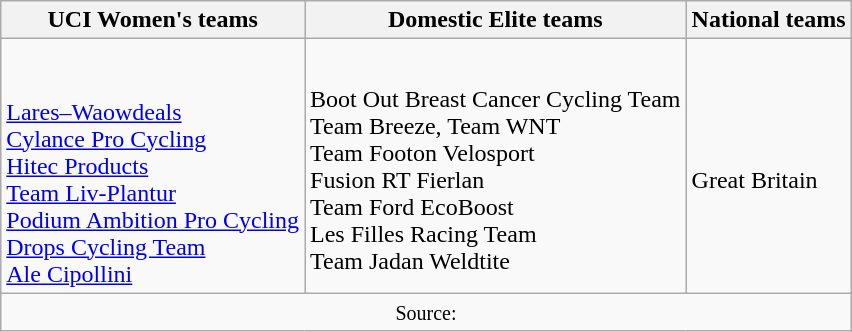<table class="wikitable">
<tr>
<th>UCI Women's teams</th>
<th>Domestic Elite teams</th>
<th>National teams</th>
</tr>
<tr>
<td><br><br>
<a href='#'>Lares–Waowdeals</a><br>
<a href='#'>Cylance Pro Cycling</a><br>
<a href='#'>Hitec Products</a><br>
<a href='#'>Team Liv-Plantur</a><br>
<a href='#'>Podium Ambition Pro Cycling</a><br>
<a href='#'>Drops Cycling Team</a><br>
<a href='#'>Ale Cipollini</a><br></td>
<td><br>Boot Out Breast Cancer Cycling Team<br> 
Team Breeze, Team WNT<br>
Team Footon Velosport<br>
Fusion RT Fierlan<br>
Team Ford EcoBoost<br>
Les Filles Racing Team<br>
Team Jadan Weldtite</td>
<td><br>Great Britain</td>
</tr>
<tr>
<td colspan=3 align=center><small>Source:</small></td>
</tr>
</table>
